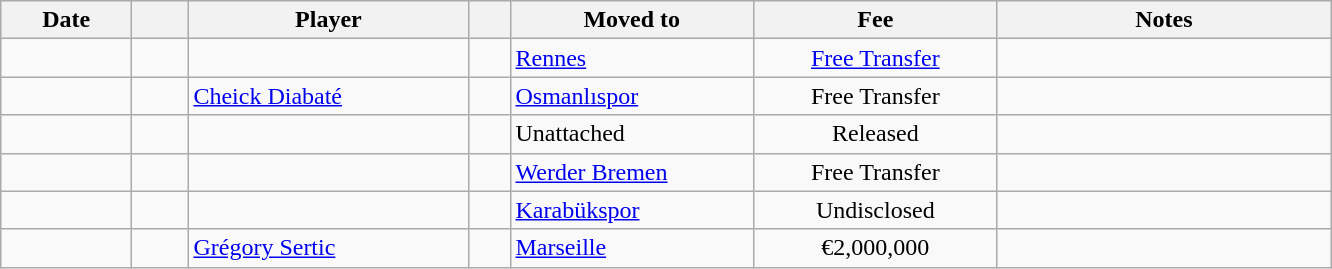<table class="wikitable sortable">
<tr>
<th style="width:80px;">Date</th>
<th style="width:30px;"></th>
<th style="width:180px;">Player</th>
<th style="width:20px;"></th>
<th style="width:155px;">Moved to</th>
<th style="width:155px;" class="unsortable">Fee</th>
<th style="width:215px;" class="unsortable">Notes</th>
</tr>
<tr>
<td></td>
<td align=center></td>
<td> </td>
<td></td>
<td> <a href='#'>Rennes</a></td>
<td align=center><a href='#'>Free Transfer</a></td>
<td align=center></td>
</tr>
<tr>
<td></td>
<td align=center></td>
<td> <a href='#'>Cheick Diabaté</a></td>
<td></td>
<td> <a href='#'>Osmanlıspor</a></td>
<td align=center>Free Transfer</td>
<td align=center></td>
</tr>
<tr>
<td></td>
<td align=center></td>
<td> </td>
<td></td>
<td>Unattached</td>
<td align=center>Released</td>
<td align=center></td>
</tr>
<tr>
<td></td>
<td align=center></td>
<td> </td>
<td></td>
<td> <a href='#'>Werder Bremen</a></td>
<td align=center>Free Transfer</td>
<td align=center></td>
</tr>
<tr>
<td></td>
<td align=center></td>
<td> </td>
<td></td>
<td> <a href='#'>Karabükspor</a></td>
<td align=center>Undisclosed</td>
<td align=center></td>
</tr>
<tr>
<td></td>
<td align=center></td>
<td> <a href='#'>Grégory Sertic</a></td>
<td></td>
<td> <a href='#'>Marseille</a></td>
<td align=center>€2,000,000</td>
<td align=center></td>
</tr>
</table>
